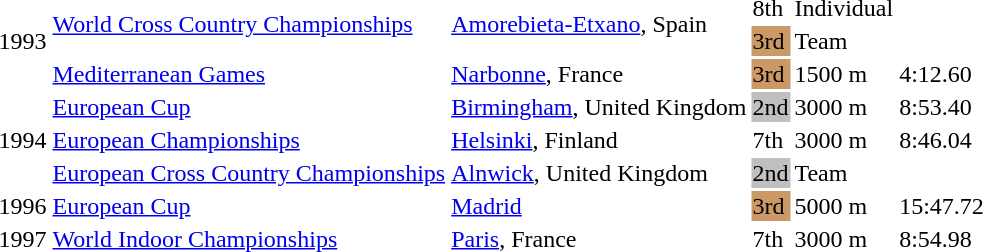<table>
<tr>
<td rowspan="3">1993</td>
<td rowspan="2"><a href='#'>World Cross Country Championships</a></td>
<td rowspan="2"><a href='#'>Amorebieta-Etxano</a>, Spain</td>
<td>8th</td>
<td>Individual</td>
<td></td>
</tr>
<tr>
<td bgcolor="cc9966">3rd</td>
<td>Team</td>
<td></td>
</tr>
<tr>
<td><a href='#'>Mediterranean Games</a></td>
<td><a href='#'>Narbonne</a>, France</td>
<td bgcolor="cc9966">3rd</td>
<td>1500 m</td>
<td>4:12.60</td>
</tr>
<tr>
<td rowspan="3">1994</td>
<td><a href='#'>European Cup</a></td>
<td><a href='#'>Birmingham</a>, United Kingdom</td>
<td bgcolor="silver">2nd</td>
<td>3000 m</td>
<td>8:53.40</td>
</tr>
<tr>
<td><a href='#'>European Championships</a></td>
<td><a href='#'>Helsinki</a>, Finland</td>
<td>7th</td>
<td>3000 m</td>
<td>8:46.04</td>
</tr>
<tr>
<td><a href='#'>European Cross Country Championships</a></td>
<td><a href='#'>Alnwick</a>, United Kingdom</td>
<td bgcolor="silver">2nd</td>
<td>Team</td>
<td></td>
</tr>
<tr>
<td>1996</td>
<td><a href='#'>European Cup</a></td>
<td><a href='#'>Madrid</a></td>
<td bgcolor="cc9966">3rd</td>
<td>5000 m</td>
<td>15:47.72</td>
</tr>
<tr>
<td>1997</td>
<td><a href='#'>World Indoor Championships</a></td>
<td><a href='#'>Paris</a>, France</td>
<td>7th</td>
<td>3000 m</td>
<td>8:54.98</td>
</tr>
</table>
